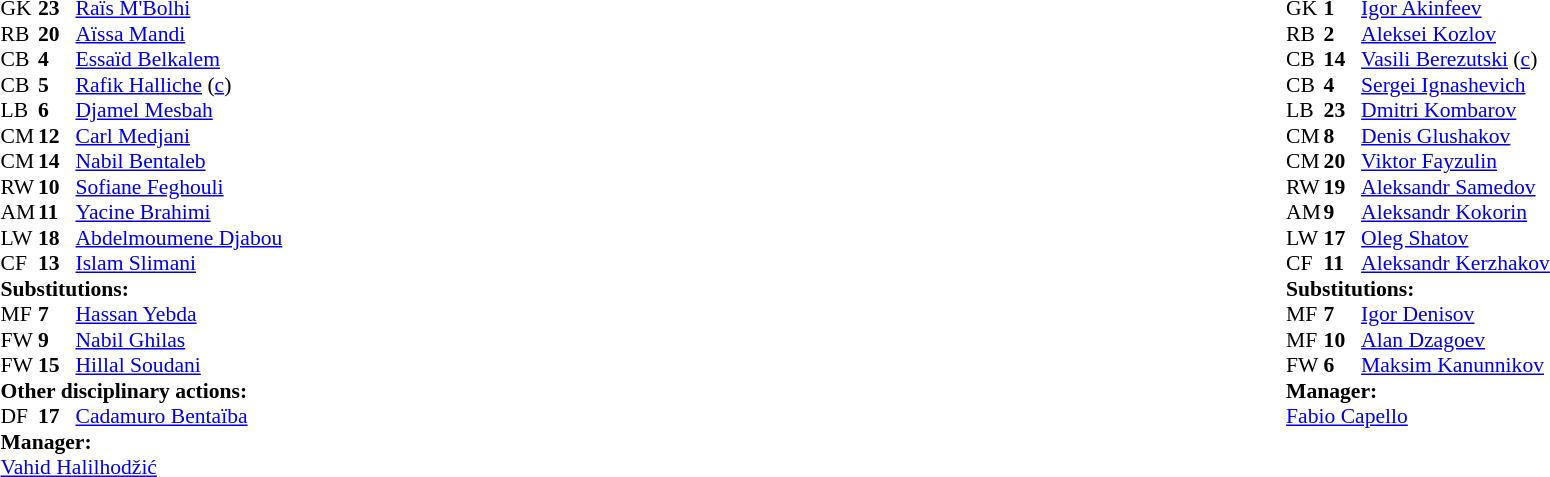<table width="100%">
<tr>
<td valign="top" width="40%"><br><table style="font-size: 90%" cellspacing="0" cellpadding="0">
<tr>
<th width=25></th>
<th width=25></th>
</tr>
<tr>
<td>GK</td>
<td><strong>23</strong></td>
<td><a href='#'>Raïs M'Bolhi</a></td>
</tr>
<tr>
<td>RB</td>
<td><strong>20</strong></td>
<td><a href='#'>Aïssa Mandi</a></td>
</tr>
<tr>
<td>CB</td>
<td><strong>4</strong></td>
<td><a href='#'>Essaïd Belkalem</a></td>
</tr>
<tr>
<td>CB</td>
<td><strong>5</strong></td>
<td><a href='#'>Rafik Halliche</a> (<a href='#'>c</a>)</td>
</tr>
<tr>
<td>LB</td>
<td><strong>6</strong></td>
<td><a href='#'>Djamel Mesbah</a></td>
<td></td>
</tr>
<tr>
<td>CM</td>
<td><strong>12</strong></td>
<td><a href='#'>Carl Medjani</a></td>
</tr>
<tr>
<td>CM</td>
<td><strong>14</strong></td>
<td><a href='#'>Nabil Bentaleb</a></td>
</tr>
<tr>
<td>RW</td>
<td><strong>10</strong></td>
<td><a href='#'>Sofiane Feghouli</a></td>
</tr>
<tr>
<td>AM</td>
<td><strong>11</strong></td>
<td><a href='#'>Yacine Brahimi</a></td>
<td></td>
<td></td>
</tr>
<tr>
<td>LW</td>
<td><strong>18</strong></td>
<td><a href='#'>Abdelmoumene Djabou</a></td>
<td></td>
<td></td>
</tr>
<tr>
<td>CF</td>
<td><strong>13</strong></td>
<td><a href='#'>Islam Slimani</a></td>
<td></td>
<td></td>
</tr>
<tr>
<td colspan=3><strong>Substitutions:</strong></td>
</tr>
<tr>
<td>MF</td>
<td><strong>7</strong></td>
<td><a href='#'>Hassan Yebda</a></td>
<td></td>
<td></td>
</tr>
<tr>
<td>FW</td>
<td><strong>9</strong></td>
<td><a href='#'>Nabil Ghilas</a></td>
<td></td>
<td></td>
</tr>
<tr>
<td>FW</td>
<td><strong>15</strong></td>
<td><a href='#'>Hillal Soudani</a></td>
<td></td>
<td></td>
</tr>
<tr>
<td colspan=3><strong>Other disciplinary actions:</strong></td>
</tr>
<tr>
<td>DF</td>
<td><strong>17</strong></td>
<td><a href='#'>Cadamuro Bentaïba</a></td>
<td></td>
</tr>
<tr>
<td colspan=3><strong>Manager:</strong></td>
</tr>
<tr>
<td colspan=3> <a href='#'>Vahid Halilhodžić</a></td>
</tr>
</table>
</td>
<td valign="top"></td>
<td valign="top" width="50%"><br><table style="font-size: 90%; margin: auto;" cellspacing="0" cellpadding="0">
<tr>
<th width="25"></th>
<th width="25"></th>
</tr>
<tr>
<td>GK</td>
<td><strong>1</strong></td>
<td><a href='#'>Igor Akinfeev</a></td>
</tr>
<tr>
<td>RB</td>
<td><strong>2</strong></td>
<td><a href='#'>Aleksei Kozlov</a></td>
<td></td>
</tr>
<tr>
<td>CB</td>
<td><strong>14</strong></td>
<td><a href='#'>Vasili Berezutski</a> (<a href='#'>c</a>)</td>
</tr>
<tr>
<td>CB</td>
<td><strong>4</strong></td>
<td><a href='#'>Sergei Ignashevich</a></td>
</tr>
<tr>
<td>LB</td>
<td><strong>23</strong></td>
<td><a href='#'>Dmitri Kombarov</a></td>
<td></td>
</tr>
<tr>
<td>CM</td>
<td><strong>8</strong></td>
<td><a href='#'>Denis Glushakov</a></td>
<td></td>
<td></td>
</tr>
<tr>
<td>CM</td>
<td><strong>20</strong></td>
<td><a href='#'>Viktor Fayzulin</a></td>
</tr>
<tr>
<td>RW</td>
<td><strong>19</strong></td>
<td><a href='#'>Aleksandr Samedov</a></td>
</tr>
<tr>
<td>AM</td>
<td><strong>9</strong></td>
<td><a href='#'>Aleksandr Kokorin</a></td>
</tr>
<tr>
<td>LW</td>
<td><strong>17</strong></td>
<td><a href='#'>Oleg Shatov</a></td>
<td></td>
<td></td>
</tr>
<tr>
<td>CF</td>
<td><strong>11</strong></td>
<td><a href='#'>Aleksandr Kerzhakov</a></td>
<td></td>
<td></td>
</tr>
<tr>
<td colspan=3><strong>Substitutions:</strong></td>
</tr>
<tr>
<td>MF</td>
<td><strong>7</strong></td>
<td><a href='#'>Igor Denisov</a></td>
<td></td>
<td></td>
</tr>
<tr>
<td>MF</td>
<td><strong>10</strong></td>
<td><a href='#'>Alan Dzagoev</a></td>
<td></td>
<td></td>
</tr>
<tr>
<td>FW</td>
<td><strong>6</strong></td>
<td><a href='#'>Maksim Kanunnikov</a></td>
<td></td>
<td></td>
</tr>
<tr>
<td colspan=3><strong>Manager:</strong></td>
</tr>
<tr>
<td colspan=3> <a href='#'>Fabio Capello</a></td>
</tr>
</table>
</td>
</tr>
</table>
